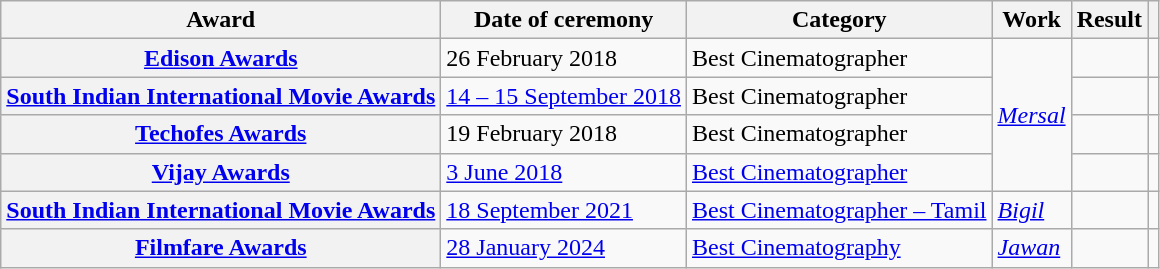<table class="wikitable plainrowheaders sortable">
<tr>
<th scope="col">Award</th>
<th scope="col">Date of ceremony</th>
<th scope="col">Category</th>
<th>Work</th>
<th scope="col">Result</th>
<th scope="col" class="unsortable"></th>
</tr>
<tr>
<th><a href='#'>Edison Awards</a></th>
<td>26 February 2018</td>
<td>Best Cinematographer</td>
<td rowspan="4"><a href='#'><em>Mersal</em></a></td>
<td></td>
<td></td>
</tr>
<tr>
<th><a href='#'>South Indian International Movie Awards</a></th>
<td><a href='#'>14 – 15 September 2018</a></td>
<td>Best Cinematographer</td>
<td></td>
<td></td>
</tr>
<tr>
<th><a href='#'>Techofes Awards</a></th>
<td>19 February 2018</td>
<td>Best Cinematographer</td>
<td></td>
<td><br></td>
</tr>
<tr>
<th><a href='#'>Vijay Awards</a></th>
<td><a href='#'>3 June 2018</a></td>
<td><a href='#'>Best Cinematographer</a></td>
<td></td>
<td><br></td>
</tr>
<tr>
<th><a href='#'>South Indian International Movie Awards</a></th>
<td><a href='#'>18 September 2021</a></td>
<td><a href='#'>Best Cinematographer – Tamil</a></td>
<td><em><a href='#'>Bigil</a></em></td>
<td></td>
<td></td>
</tr>
<tr>
<th><a href='#'>Filmfare Awards</a></th>
<td><a href='#'>28 January 2024</a></td>
<td><a href='#'>Best Cinematography</a></td>
<td><em><a href='#'>Jawan</a></em></td>
<td></td>
<td></td>
</tr>
</table>
